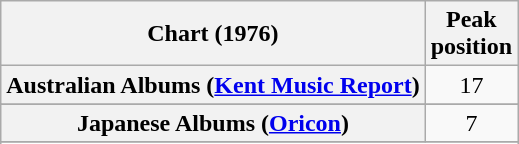<table class="wikitable sortable plainrowheaders">
<tr>
<th>Chart (1976)</th>
<th>Peak<br>position</th>
</tr>
<tr>
<th scope="row">Australian Albums (<a href='#'>Kent Music Report</a>)</th>
<td align="center">17</td>
</tr>
<tr>
</tr>
<tr>
<th scope="row">Japanese Albums (<a href='#'>Oricon</a>)</th>
<td align="center">7</td>
</tr>
<tr>
</tr>
<tr>
</tr>
</table>
